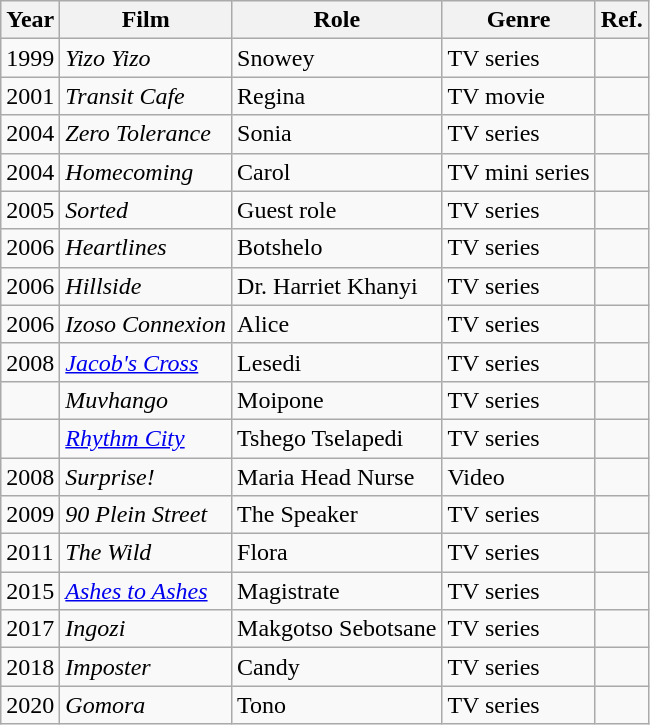<table class="wikitable">
<tr>
<th>Year</th>
<th>Film</th>
<th>Role</th>
<th>Genre</th>
<th>Ref.</th>
</tr>
<tr>
<td>1999</td>
<td><em>Yizo Yizo</em></td>
<td>Snowey</td>
<td>TV series</td>
<td></td>
</tr>
<tr>
<td>2001</td>
<td><em>Transit Cafe</em></td>
<td>Regina</td>
<td>TV movie</td>
<td></td>
</tr>
<tr>
<td>2004</td>
<td><em>Zero Tolerance</em></td>
<td>Sonia</td>
<td>TV series</td>
<td></td>
</tr>
<tr>
<td>2004</td>
<td><em>Homecoming</em></td>
<td>Carol</td>
<td>TV mini series</td>
<td></td>
</tr>
<tr>
<td>2005</td>
<td><em>Sorted</em></td>
<td>Guest role</td>
<td>TV series</td>
<td></td>
</tr>
<tr>
<td>2006</td>
<td><em>Heartlines</em></td>
<td>Botshelo</td>
<td>TV series</td>
<td></td>
</tr>
<tr>
<td>2006</td>
<td><em>Hillside</em></td>
<td>Dr. Harriet Khanyi</td>
<td>TV series</td>
<td></td>
</tr>
<tr>
<td>2006</td>
<td><em>Izoso Connexion</em></td>
<td>Alice</td>
<td>TV series</td>
<td></td>
</tr>
<tr>
<td>2008</td>
<td><em><a href='#'>Jacob's Cross</a></em></td>
<td>Lesedi</td>
<td>TV series</td>
<td></td>
</tr>
<tr>
<td></td>
<td><em>Muvhango</em></td>
<td>Moipone</td>
<td>TV series</td>
<td></td>
</tr>
<tr>
<td></td>
<td><em><a href='#'>Rhythm City</a></em></td>
<td>Tshego Tselapedi</td>
<td>TV series</td>
<td></td>
</tr>
<tr>
<td>2008</td>
<td><em>Surprise!</em></td>
<td>Maria Head Nurse</td>
<td>Video</td>
<td></td>
</tr>
<tr>
<td>2009</td>
<td><em>90 Plein Street</em></td>
<td>The Speaker</td>
<td>TV series</td>
<td></td>
</tr>
<tr>
<td>2011</td>
<td><em>The Wild</em></td>
<td>Flora</td>
<td>TV series</td>
<td></td>
</tr>
<tr>
<td>2015</td>
<td><em><a href='#'>Ashes to Ashes</a></em></td>
<td>Magistrate</td>
<td>TV series</td>
<td></td>
</tr>
<tr>
<td>2017</td>
<td><em>Ingozi</em></td>
<td>Makgotso Sebotsane</td>
<td>TV series</td>
<td></td>
</tr>
<tr>
<td>2018</td>
<td><em>Imposter</em></td>
<td>Candy</td>
<td>TV series</td>
<td></td>
</tr>
<tr>
<td>2020</td>
<td><em>Gomora</em></td>
<td>Tono</td>
<td>TV series</td>
<td></td>
</tr>
</table>
